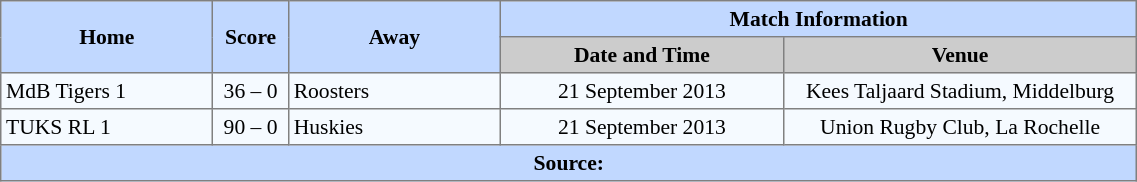<table border=1 style="border-collapse:collapse; font-size:90%; text-align:center;" cellpadding=3 cellspacing=0 width=60%>
<tr bgcolor=#C1D8FF>
<th rowspan=2 width=15%>Home</th>
<th rowspan=2 width=5%>Score</th>
<th rowspan=2 width=15%>Away</th>
<th colspan=6>Match Information</th>
</tr>
<tr bgcolor=#CCCCCC>
<th width=20%>Date and Time</th>
<th width=25%>Venue</th>
</tr>
<tr bgcolor=#F5FAFF>
<td align=left>MdB Tigers 1</td>
<td>36 – 0</td>
<td align=left>Roosters</td>
<td>21 September 2013</td>
<td>Kees Taljaard Stadium, Middelburg</td>
</tr>
<tr bgcolor=#F5FAFF>
<td align=left>TUKS RL 1</td>
<td>90 – 0</td>
<td align=left>Huskies</td>
<td>21 September 2013</td>
<td>Union Rugby Club, La Rochelle</td>
</tr>
<tr bgcolor=#C1D8FF>
<th colspan=12>Source:</th>
</tr>
</table>
